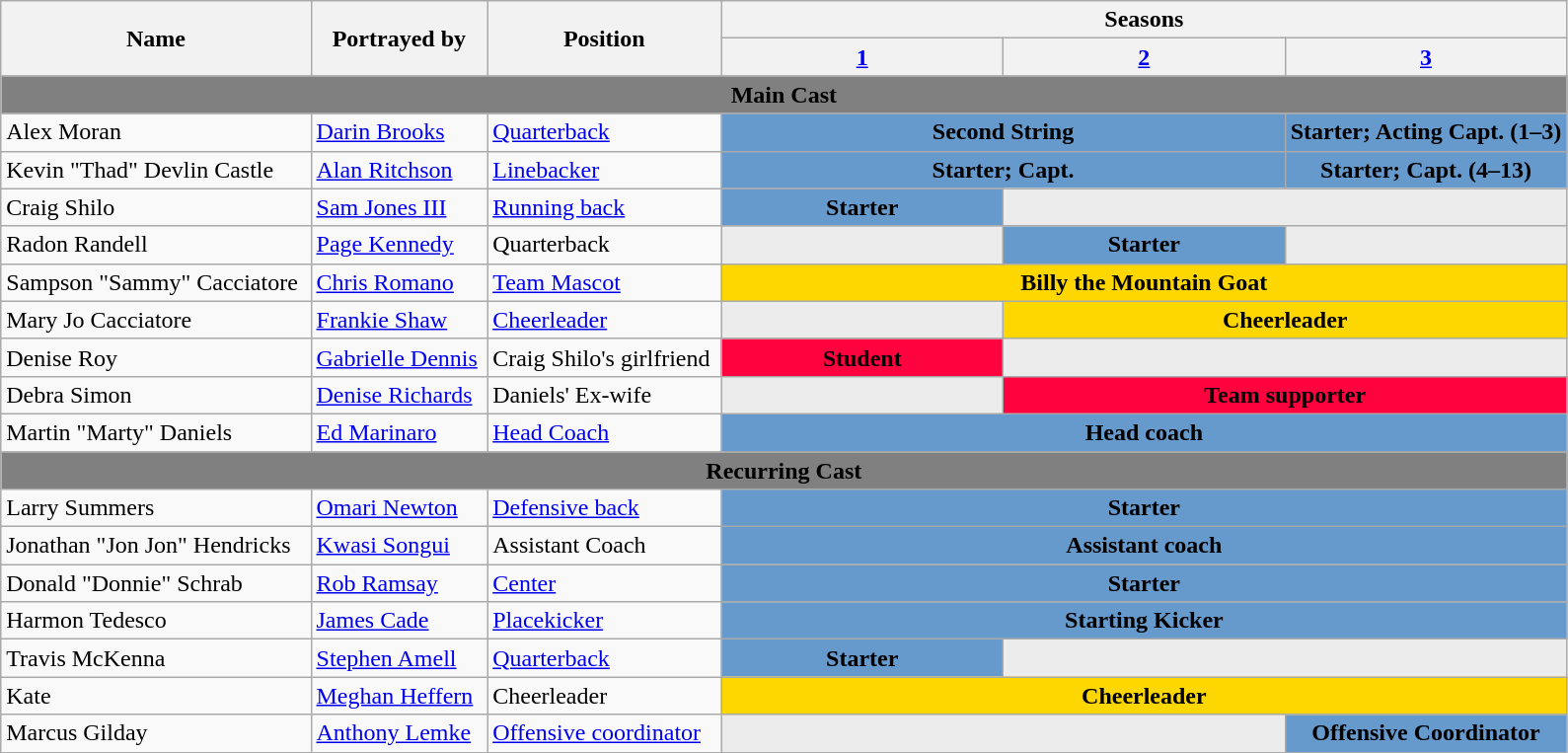<table class="wikitable">
<tr>
<th rowspan="2">Name</th>
<th rowspan="2">Portrayed by</th>
<th rowspan="2">Position</th>
<th colspan="4">Seasons</th>
</tr>
<tr>
<th style="width:18%;"><a href='#'>1</a></th>
<th style="width:18%;"><a href='#'>2</a></th>
<th style="width:18%;"><a href='#'>3</a></th>
</tr>
<tr>
<td colspan="6" style="background:gray; text-align:center;"><strong>Main Cast</strong></td>
</tr>
<tr>
<td>Alex Moran</td>
<td><a href='#'>Darin Brooks</a></td>
<td><a href='#'>Quarterback</a></td>
<td colspan="2" style="background:#69c; text-align:center;"><strong>Second String</strong></td>
<td style="background:#69c; text-align:center;"><strong>Starter; Acting Capt. (1–3)</strong></td>
</tr>
<tr>
<td>Kevin "Thad" Devlin Castle</td>
<td><a href='#'>Alan Ritchson</a></td>
<td><a href='#'>Linebacker</a></td>
<td colspan="2" style="background:#69c; text-align:center;"><strong>Starter; Capt.</strong></td>
<td style="background:#69c; text-align:center;"><strong>Starter; Capt. (4–13)</strong></td>
</tr>
<tr>
<td>Craig Shilo</td>
<td><a href='#'>Sam Jones III</a></td>
<td><a href='#'>Running back</a></td>
<td style="background:#69c; text-align:center;"><strong>Starter</strong></td>
<td colspan="2" style="background:#ececec; color:gray; vertical-align:middle; text-align:center;" class="table-na"></td>
</tr>
<tr>
<td>Radon Randell</td>
<td><a href='#'>Page Kennedy</a></td>
<td>Quarterback</td>
<td style="background:#ececec; color:gray; vertical-align:middle; text-align:center;" class="table-na"></td>
<td style="background:#69c; text-align:center;"><strong>Starter</strong></td>
<td style="background:#ececec; color:gray; vertical-align:middle; text-align:center;" class="table-na"></td>
</tr>
<tr>
<td>Sampson "Sammy" Cacciatore</td>
<td><a href='#'>Chris Romano</a></td>
<td><a href='#'>Team Mascot</a></td>
<td colspan="3" style="background:Gold; text-align:center;"><strong>Billy the Mountain Goat</strong></td>
</tr>
<tr>
<td>Mary Jo Cacciatore</td>
<td><a href='#'>Frankie Shaw</a></td>
<td><a href='#'>Cheerleader</a></td>
<td style="background:#ececec; color:blue; vertical-align:middle; text-align:center;" class="table-na"></td>
<td colspan="2" style="background:Gold; text-align:center;"><strong>Cheerleader</strong></td>
</tr>
<tr>
<td>Denise Roy</td>
<td><a href='#'>Gabrielle Dennis</a></td>
<td>Craig Shilo's girlfriend</td>
<td style="background:#ff033e; text-align:center;"><strong>Student</strong></td>
<td colspan="2" style="background:#ececec; color:gray; vertical-align:middle; text-align:center;" class="table-na"></td>
</tr>
<tr>
<td>Debra Simon</td>
<td><a href='#'>Denise Richards</a></td>
<td>Daniels' Ex-wife</td>
<td style="background:#ececec; color:gray; vertical-align:middle; text-align:center;" class="table-na"></td>
<td colspan="2" style="background:#ff033e; text-align:center;"><strong>Team supporter</strong></td>
</tr>
<tr>
<td>Martin "Marty" Daniels</td>
<td><a href='#'>Ed Marinaro</a></td>
<td><a href='#'>Head Coach</a></td>
<td colspan="3" style="background:#69c; text-align:center;"><strong>Head coach</strong></td>
</tr>
<tr>
<td colspan="6" style="background:gray; text-align:center;"><strong>Recurring Cast</strong></td>
</tr>
<tr>
<td>Larry Summers</td>
<td><a href='#'>Omari Newton</a></td>
<td><a href='#'>Defensive back</a></td>
<td colspan="3" style="background:#69c; text-align:center;"><strong>Starter</strong></td>
</tr>
<tr>
<td>Jonathan "Jon Jon" Hendricks</td>
<td><a href='#'>Kwasi Songui</a></td>
<td>Assistant Coach</td>
<td colspan="3" style="background:#69c; text-align:center;"><strong>Assistant coach</strong></td>
</tr>
<tr>
<td>Donald "Donnie" Schrab</td>
<td><a href='#'>Rob Ramsay</a></td>
<td><a href='#'>Center</a></td>
<td colspan="3" style="background:#69c; text-align:center;"><strong>Starter</strong></td>
</tr>
<tr>
<td>Harmon Tedesco</td>
<td><a href='#'>James Cade</a></td>
<td><a href='#'>Placekicker</a></td>
<td colspan="3" style="background:#69c; text-align:center;"><strong>Starting Kicker</strong></td>
</tr>
<tr>
<td>Travis McKenna</td>
<td><a href='#'>Stephen Amell</a></td>
<td><a href='#'>Quarterback</a></td>
<td style="background:#69c; text-align:center;"><strong>Starter</strong></td>
<td colspan="2" style="background:#ececec; color:gray; vertical-align:middle; text-align:center;" class="table-na"></td>
</tr>
<tr>
<td>Kate</td>
<td><a href='#'>Meghan Heffern</a></td>
<td>Cheerleader</td>
<td colspan="3" style="background:Gold; text-align:center;"><strong>Cheerleader</strong></td>
</tr>
<tr>
<td>Marcus Gilday</td>
<td><a href='#'>Anthony Lemke</a></td>
<td><a href='#'>Offensive coordinator</a></td>
<td colspan="2" style="background:#ececec; color:gray; vertical-align:middle; text-align:center;" class="table-na"></td>
<td style="background:#69c; text-align:center;"><strong>Offensive Coordinator</strong></td>
</tr>
</table>
